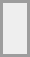<table align="center" border="0" cellpadding="4" cellspacing="4" style="border: 2px solid #9d9d9d;background-color:#eeeeee" valign="midlle">
<tr>
<td><br><div></div></td>
</tr>
</table>
